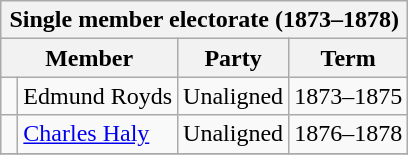<table class="wikitable">
<tr>
<th colspan="4">Single member electorate (1873–1878)</th>
</tr>
<tr>
<th colspan="2">Member</th>
<th>Party</th>
<th>Term</th>
</tr>
<tr>
<td> </td>
<td>Edmund Royds</td>
<td>Unaligned</td>
<td>1873–1875</td>
</tr>
<tr>
<td> </td>
<td><a href='#'>Charles Haly</a></td>
<td>Unaligned</td>
<td>1876–1878</td>
</tr>
<tr>
</tr>
</table>
